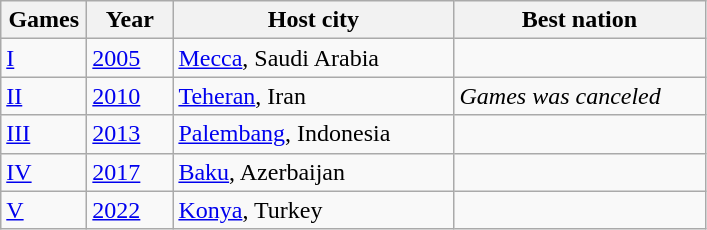<table class=wikitable>
<tr>
<th width=50>Games</th>
<th width=50>Year</th>
<th width=180>Host city</th>
<th width=160>Best nation</th>
</tr>
<tr>
<td><a href='#'>I</a></td>
<td><a href='#'>2005</a></td>
<td><a href='#'>Mecca</a>, Saudi Arabia</td>
<td></td>
</tr>
<tr>
<td><a href='#'>II</a></td>
<td><a href='#'>2010</a></td>
<td><a href='#'>Teheran</a>, Iran</td>
<td><em>Games was canceled</em></td>
</tr>
<tr>
<td><a href='#'>III</a></td>
<td><a href='#'>2013</a></td>
<td><a href='#'>Palembang</a>, Indonesia</td>
<td></td>
</tr>
<tr>
<td><a href='#'>IV</a></td>
<td><a href='#'>2017</a></td>
<td><a href='#'>Baku</a>, Azerbaijan</td>
<td></td>
</tr>
<tr>
<td><a href='#'>V</a></td>
<td><a href='#'>2022</a></td>
<td><a href='#'>Konya</a>, Turkey</td>
<td></td>
</tr>
</table>
